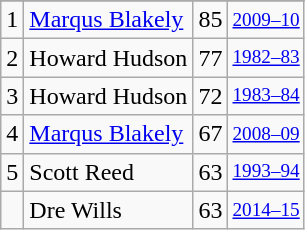<table class="wikitable">
<tr>
</tr>
<tr>
<td>1</td>
<td><a href='#'>Marqus Blakely</a></td>
<td>85</td>
<td style="font-size:80%;"><a href='#'>2009–10</a></td>
</tr>
<tr>
<td>2</td>
<td>Howard Hudson</td>
<td>77</td>
<td style="font-size:80%;"><a href='#'>1982–83</a></td>
</tr>
<tr>
<td>3</td>
<td>Howard Hudson</td>
<td>72</td>
<td style="font-size:80%;"><a href='#'>1983–84</a></td>
</tr>
<tr>
<td>4</td>
<td><a href='#'>Marqus Blakely</a></td>
<td>67</td>
<td style="font-size:80%;"><a href='#'>2008–09</a></td>
</tr>
<tr>
<td>5</td>
<td>Scott Reed</td>
<td>63</td>
<td style="font-size:80%;"><a href='#'>1993–94</a></td>
</tr>
<tr>
<td></td>
<td>Dre Wills</td>
<td>63</td>
<td style="font-size:80%;"><a href='#'>2014–15</a></td>
</tr>
</table>
